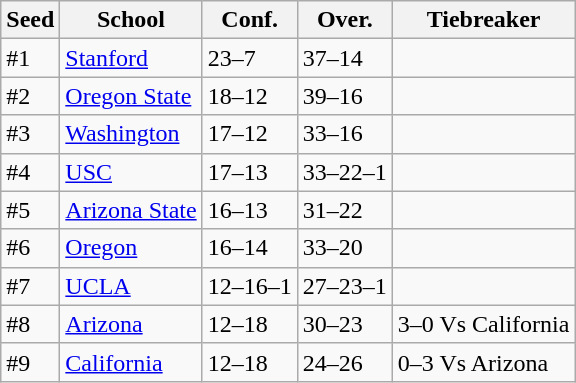<table class="wikitable">
<tr>
<th>Seed</th>
<th>School</th>
<th>Conf.</th>
<th>Over.</th>
<th>Tiebreaker</th>
</tr>
<tr>
<td>#1</td>
<td><a href='#'>Stanford</a></td>
<td>23–7</td>
<td>37–14</td>
<td></td>
</tr>
<tr>
<td>#2</td>
<td><a href='#'>Oregon State</a></td>
<td>18–12</td>
<td>39–16</td>
<td></td>
</tr>
<tr>
<td>#3</td>
<td><a href='#'>Washington</a></td>
<td>17–12</td>
<td>33–16</td>
<td></td>
</tr>
<tr>
<td>#4</td>
<td><a href='#'>USC</a></td>
<td>17–13</td>
<td>33–22–1</td>
<td></td>
</tr>
<tr>
<td>#5</td>
<td><a href='#'>Arizona State</a></td>
<td>16–13</td>
<td>31–22</td>
<td></td>
</tr>
<tr>
<td>#6</td>
<td><a href='#'>Oregon</a></td>
<td>16–14</td>
<td>33–20</td>
<td></td>
</tr>
<tr>
<td>#7</td>
<td><a href='#'>UCLA</a></td>
<td>12–16–1</td>
<td>27–23–1</td>
<td></td>
</tr>
<tr>
<td>#8</td>
<td><a href='#'>Arizona</a></td>
<td>12–18</td>
<td>30–23</td>
<td>3–0 Vs California</td>
</tr>
<tr>
<td>#9</td>
<td><a href='#'>California</a></td>
<td>12–18</td>
<td>24–26</td>
<td>0–3 Vs Arizona</td>
</tr>
</table>
